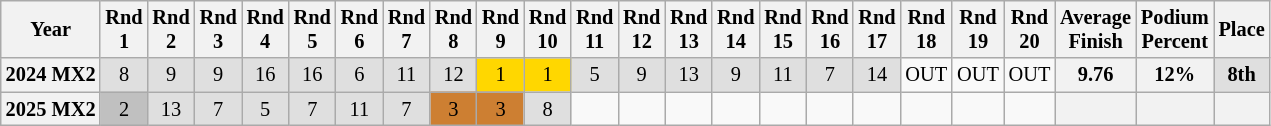<table class="wikitable" style="font-size: 85%; text-align:center">
<tr valign="top">
<th valign="middle">Year</th>
<th>Rnd<br>1</th>
<th>Rnd<br>2</th>
<th>Rnd<br>3</th>
<th>Rnd<br>4</th>
<th>Rnd<br>5</th>
<th>Rnd<br>6</th>
<th>Rnd<br>7</th>
<th>Rnd<br>8</th>
<th>Rnd<br>9</th>
<th>Rnd<br>10</th>
<th>Rnd<br>11</th>
<th>Rnd<br>12</th>
<th>Rnd<br>13</th>
<th>Rnd<br>14</th>
<th>Rnd<br>15</th>
<th>Rnd<br>16</th>
<th>Rnd<br>17</th>
<th>Rnd<br>18</th>
<th>Rnd<br>19</th>
<th>Rnd<br>20</th>
<th valign="middle">Average<br>Finish</th>
<th valign="middle">Podium<br>Percent</th>
<th valign="middle">Place</th>
</tr>
<tr>
<th>2024 MX2</th>
<td style="background:#dfdfdf;">8</td>
<td style="background:#dfdfdf;">9</td>
<td style="background:#dfdfdf;">9</td>
<td style="background:#dfdfdf;">16</td>
<td style="background:#dfdfdf;">16</td>
<td style="background:#dfdfdf;">6</td>
<td style="background:#dfdfdf;">11</td>
<td style="background:#dfdfdf;">12</td>
<td style="background:gold;">1</td>
<td style="background:gold;">1</td>
<td style="background:#dfdfdf;">5</td>
<td style="background:#dfdfdf;">9</td>
<td style="background:#dfdfdf;">13</td>
<td style="background:#dfdfdf;">9</td>
<td style="background:#dfdfdf;">11</td>
<td style="background:#dfdfdf;">7</td>
<td style="background:#dfdfdf;">14</td>
<td>OUT</td>
<td>OUT</td>
<td>OUT</td>
<th>9.76</th>
<th>12%</th>
<th style="background:#dfdfdf;">8th</th>
</tr>
<tr>
<th>2025 MX2</th>
<td style="background: silver;">2</td>
<td style="background:#dfdfdf;">13</td>
<td style="background:#dfdfdf;">7</td>
<td style="background:#dfdfdf;">5</td>
<td style="background:#dfdfdf;">7</td>
<td style="background:#dfdfdf;">11</td>
<td style="background:#dfdfdf;">7</td>
<td style="background:#CD7F32;">3</td>
<td style="background:#CD7F32;">3</td>
<td style="background:#dfdfdf;">8</td>
<td></td>
<td></td>
<td></td>
<td></td>
<td></td>
<td></td>
<td></td>
<td></td>
<td></td>
<td></td>
<th></th>
<th></th>
<th></th>
</tr>
</table>
